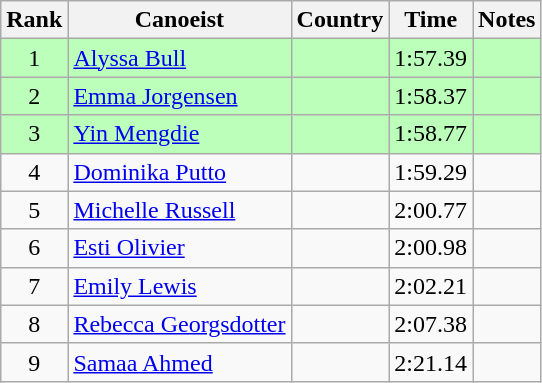<table class="wikitable" style="text-align:center">
<tr>
<th>Rank</th>
<th>Canoeist</th>
<th>Country</th>
<th>Time</th>
<th>Notes</th>
</tr>
<tr bgcolor=bbffbb>
<td>1</td>
<td align="left"><a href='#'>Alyssa Bull</a></td>
<td align="left"></td>
<td>1:57.39</td>
<td></td>
</tr>
<tr bgcolor=bbffbb>
<td>2</td>
<td align="left"><a href='#'>Emma Jorgensen</a></td>
<td align="left"></td>
<td>1:58.37</td>
<td></td>
</tr>
<tr bgcolor=bbffbb>
<td>3</td>
<td align="left"><a href='#'>Yin Mengdie</a></td>
<td align="left"></td>
<td>1:58.77</td>
<td></td>
</tr>
<tr>
<td>4</td>
<td align="left"><a href='#'>Dominika Putto</a></td>
<td align="left"></td>
<td>1:59.29</td>
<td></td>
</tr>
<tr>
<td>5</td>
<td align="left"><a href='#'>Michelle Russell</a></td>
<td align="left"></td>
<td>2:00.77</td>
<td></td>
</tr>
<tr>
<td>6</td>
<td align="left"><a href='#'>Esti Olivier</a></td>
<td align="left"></td>
<td>2:00.98</td>
<td></td>
</tr>
<tr>
<td>7</td>
<td align="left"><a href='#'>Emily Lewis</a></td>
<td align="left"></td>
<td>2:02.21</td>
<td></td>
</tr>
<tr>
<td>8</td>
<td align="left"><a href='#'>Rebecca Georgsdotter</a></td>
<td align="left"></td>
<td>2:07.38</td>
<td></td>
</tr>
<tr>
<td>9</td>
<td align="left"><a href='#'>Samaa Ahmed</a></td>
<td align="left"></td>
<td>2:21.14</td>
<td></td>
</tr>
</table>
